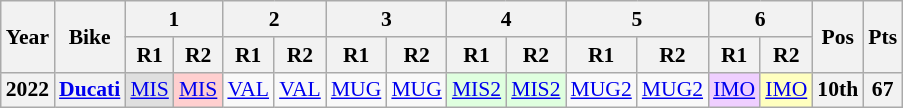<table class="wikitable" style="text-align:center; font-size:90%">
<tr>
<th valign="middle" rowspan=2>Year</th>
<th valign="middle" rowspan=2>Bike</th>
<th colspan=2>1</th>
<th colspan=2>2</th>
<th colspan=2>3</th>
<th colspan=2>4</th>
<th colspan=2>5</th>
<th colspan=2>6</th>
<th rowspan=2>Pos</th>
<th rowspan=2>Pts</th>
</tr>
<tr>
<th>R1</th>
<th>R2</th>
<th>R1</th>
<th>R2</th>
<th>R1</th>
<th>R2</th>
<th>R1</th>
<th>R2</th>
<th>R1</th>
<th>R2</th>
<th>R1</th>
<th>R2</th>
</tr>
<tr>
<th>2022</th>
<th><a href='#'>Ducati</a></th>
<td style="background:#DFDFDF;"><a href='#'>MIS</a><br></td>
<td style="background:#ffcfcf;"><a href='#'>MIS</a><br></td>
<td><a href='#'>VAL</a></td>
<td><a href='#'>VAL</a></td>
<td><a href='#'>MUG</a></td>
<td><a href='#'>MUG</a></td>
<td style="background:#dfffdf;"><a href='#'>MIS2</a><br></td>
<td style="background:#dfffdf;"><a href='#'>MIS2</a><br></td>
<td><a href='#'>MUG2</a></td>
<td><a href='#'>MUG2</a></td>
<td style="background:#efcfff;"><a href='#'>IMO</a><br></td>
<td style="background:#ffffbf;"><a href='#'>IMO</a><br></td>
<th>10th</th>
<th>67</th>
</tr>
</table>
